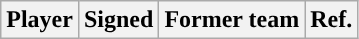<table class="wikitable sortable sortable" style="text-align: center">
<tr>
<th>Player</th>
<th>Signed</th>
<th>Former team</th>
<th>Ref.</th>
</tr>
</table>
